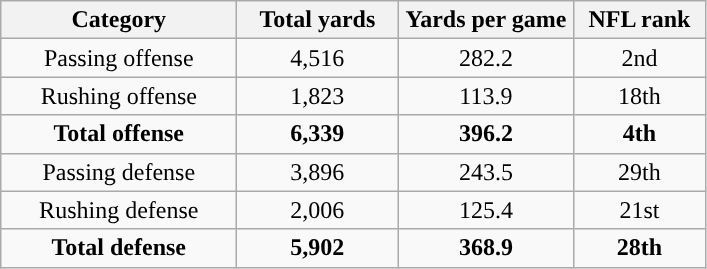<table class="wikitable" style="text-align:center">
<tr>
<th width=150px>Category</th>
<th width=100px>Total yards</th>
<th width=110px>Yards per game</th>
<th width=80px>NFL rank<br></th>
</tr>
<tr>
<td>Passing offense</td>
<td>4,516</td>
<td>282.2</td>
<td>2nd</td>
</tr>
<tr>
<td>Rushing offense</td>
<td>1,823</td>
<td>113.9</td>
<td>18th</td>
</tr>
<tr>
<td><strong>Total offense</strong></td>
<td><strong>6,339</strong></td>
<td><strong>396.2</strong></td>
<td><strong>4th</strong></td>
</tr>
<tr>
<td>Passing defense</td>
<td>3,896</td>
<td>243.5</td>
<td>29th</td>
</tr>
<tr>
<td>Rushing defense</td>
<td>2,006</td>
<td>125.4</td>
<td>21st</td>
</tr>
<tr>
<td><strong>Total defense</strong></td>
<td><strong>5,902</strong></td>
<td><strong>368.9</strong></td>
<td><strong>28th</strong></td>
</tr>
</table>
